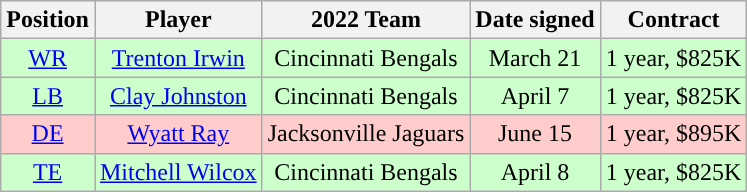<table class="wikitable" style="text-align:center">
<tr>
<th>Position</th>
<th>Player</th>
<th>2022 Team</th>
<th>Date signed</th>
<th>Contract</th>
</tr>
<tr style="background:#cfc;">
<td><a href='#'>WR</a></td>
<td><a href='#'>Trenton Irwin</a></td>
<td>Cincinnati Bengals</td>
<td>March 21</td>
<td>1 year, $825K</td>
</tr>
<tr style="background:#cfc;">
<td><a href='#'>LB</a></td>
<td><a href='#'>Clay Johnston</a></td>
<td>Cincinnati Bengals</td>
<td>April 7</td>
<td>1 year, $825K</td>
</tr>
<tr style="background:#fcc">
<td><a href='#'>DE</a></td>
<td><a href='#'>Wyatt Ray</a></td>
<td>Jacksonville Jaguars</td>
<td>June 15</td>
<td>1 year, $895K</td>
</tr>
<tr style="background:#cfc;">
<td><a href='#'>TE</a></td>
<td><a href='#'>Mitchell Wilcox</a></td>
<td>Cincinnati Bengals</td>
<td>April 8</td>
<td>1 year, $825K</td>
</tr>
</table>
